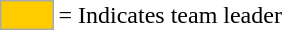<table>
<tr>
<td style="background:#fc0; border:1px solid #aaa; width:2em;"></td>
<td>= Indicates team leader</td>
</tr>
</table>
